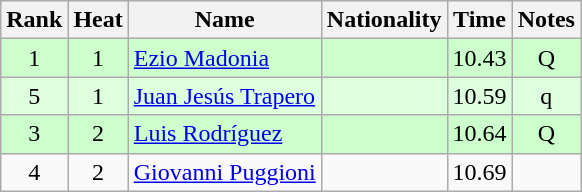<table class="wikitable sortable" style="text-align:center">
<tr>
<th>Rank</th>
<th>Heat</th>
<th>Name</th>
<th>Nationality</th>
<th>Time</th>
<th>Notes</th>
</tr>
<tr bgcolor=ccffcc>
<td>1</td>
<td>1</td>
<td align=left><a href='#'>Ezio Madonia</a></td>
<td align=left></td>
<td>10.43</td>
<td>Q</td>
</tr>
<tr bgcolor=ddffdd>
<td>5</td>
<td>1</td>
<td align=left><a href='#'>Juan Jesús Trapero</a></td>
<td align=left></td>
<td>10.59</td>
<td>q</td>
</tr>
<tr bgcolor=ccffcc>
<td>3</td>
<td>2</td>
<td align=left><a href='#'>Luis Rodríguez</a></td>
<td align=left></td>
<td>10.64</td>
<td>Q</td>
</tr>
<tr>
<td>4</td>
<td>2</td>
<td align=left><a href='#'>Giovanni Puggioni</a></td>
<td align=left></td>
<td>10.69</td>
<td></td>
</tr>
</table>
